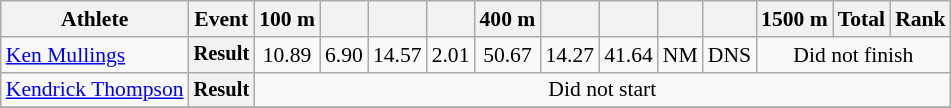<table class=wikitable style=font-size:90%;text-align:center>
<tr>
<th>Athlete</th>
<th>Event</th>
<th>100 m</th>
<th></th>
<th></th>
<th></th>
<th>400 m</th>
<th></th>
<th></th>
<th></th>
<th></th>
<th>1500 m</th>
<th>Total</th>
<th>Rank</th>
</tr>
<tr>
<td align=left><a href='#'>Ken Mullings</a></td>
<th style=font-size:95%>Result</th>
<td>10.89</td>
<td>6.90</td>
<td>14.57</td>
<td>2.01</td>
<td>50.67</td>
<td>14.27</td>
<td>41.64</td>
<td>NM</td>
<td>DNS</td>
<td colspan="3">Did not finish</td>
</tr>
<tr>
<td align=left><a href='#'>Kendrick Thompson</a></td>
<th style=font-size:95%>Result</th>
<td colspan="12">Did not start</td>
</tr>
<tr>
</tr>
</table>
